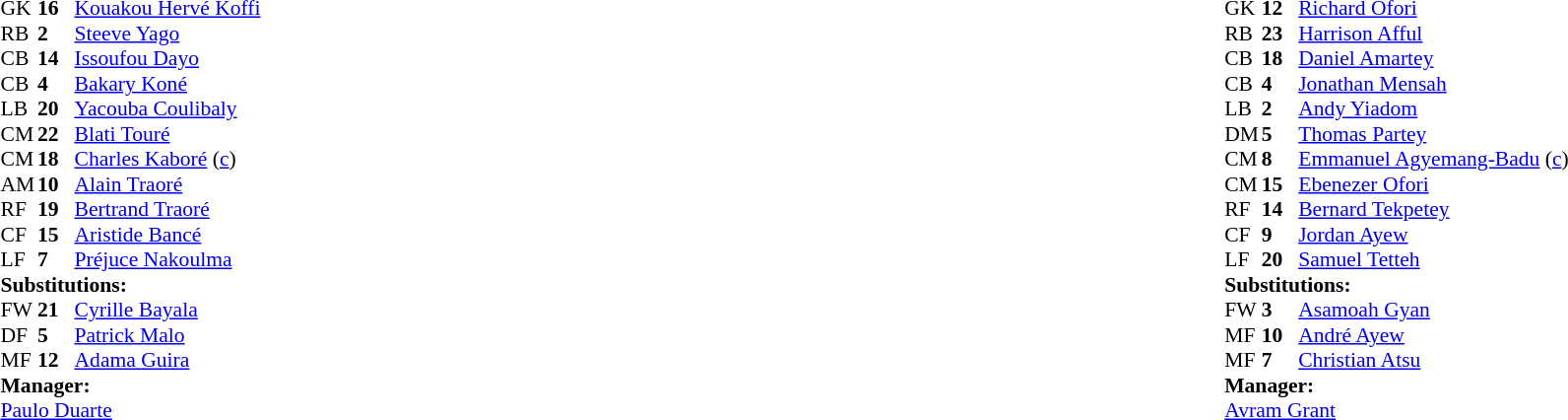<table width="100%">
<tr>
<td valign="top" width="40%"><br><table style="font-size:90%" cellspacing="0" cellpadding="0">
<tr>
<th width=25></th>
<th width=25></th>
</tr>
<tr>
<td>GK</td>
<td><strong>16</strong></td>
<td><a href='#'>Kouakou Hervé Koffi</a></td>
</tr>
<tr>
<td>RB</td>
<td><strong>2</strong></td>
<td><a href='#'>Steeve Yago</a></td>
</tr>
<tr>
<td>CB</td>
<td><strong>14</strong></td>
<td><a href='#'>Issoufou Dayo</a></td>
</tr>
<tr>
<td>CB</td>
<td><strong>4</strong></td>
<td><a href='#'>Bakary Koné</a></td>
</tr>
<tr>
<td>LB</td>
<td><strong>20</strong></td>
<td><a href='#'>Yacouba Coulibaly</a></td>
<td></td>
<td></td>
</tr>
<tr>
<td>CM</td>
<td><strong>22</strong></td>
<td><a href='#'>Blati Touré</a></td>
</tr>
<tr>
<td>CM</td>
<td><strong>18</strong></td>
<td><a href='#'>Charles Kaboré</a> (<a href='#'>c</a>)</td>
<td></td>
<td></td>
</tr>
<tr>
<td>AM</td>
<td><strong>10</strong></td>
<td><a href='#'>Alain Traoré</a></td>
</tr>
<tr>
<td>RF</td>
<td><strong>19</strong></td>
<td><a href='#'>Bertrand Traoré</a></td>
</tr>
<tr>
<td>CF</td>
<td><strong>15</strong></td>
<td><a href='#'>Aristide Bancé</a></td>
<td></td>
<td></td>
</tr>
<tr>
<td>LF</td>
<td><strong>7</strong></td>
<td><a href='#'>Préjuce Nakoulma</a></td>
</tr>
<tr>
<td colspan=3><strong>Substitutions:</strong></td>
</tr>
<tr>
<td>FW</td>
<td><strong>21</strong></td>
<td><a href='#'>Cyrille Bayala</a></td>
<td></td>
<td></td>
</tr>
<tr>
<td>DF</td>
<td><strong>5</strong></td>
<td><a href='#'>Patrick Malo</a></td>
<td></td>
<td></td>
</tr>
<tr>
<td>MF</td>
<td><strong>12</strong></td>
<td><a href='#'>Adama Guira</a></td>
<td></td>
<td></td>
</tr>
<tr>
<td colspan=3><strong>Manager:</strong></td>
</tr>
<tr>
<td colspan=3> <a href='#'>Paulo Duarte</a></td>
</tr>
</table>
</td>
<td valign="top"></td>
<td valign="top" width="50%"><br><table style="font-size:90%; margin:auto" cellspacing="0" cellpadding="0">
<tr>
<th width=25></th>
<th width=25></th>
</tr>
<tr>
<td>GK</td>
<td><strong>12</strong></td>
<td><a href='#'>Richard Ofori</a></td>
</tr>
<tr>
<td>RB</td>
<td><strong>23</strong></td>
<td><a href='#'>Harrison Afful</a></td>
</tr>
<tr>
<td>CB</td>
<td><strong>18</strong></td>
<td><a href='#'>Daniel Amartey</a></td>
</tr>
<tr>
<td>CB</td>
<td><strong>4</strong></td>
<td><a href='#'>Jonathan Mensah</a></td>
</tr>
<tr>
<td>LB</td>
<td><strong>2</strong></td>
<td><a href='#'>Andy Yiadom</a></td>
</tr>
<tr>
<td>DM</td>
<td><strong>5</strong></td>
<td><a href='#'>Thomas Partey</a></td>
</tr>
<tr>
<td>CM</td>
<td><strong>8</strong></td>
<td><a href='#'>Emmanuel Agyemang-Badu</a> (<a href='#'>c</a>)</td>
</tr>
<tr>
<td>CM</td>
<td><strong>15</strong></td>
<td><a href='#'>Ebenezer Ofori</a></td>
</tr>
<tr>
<td>RF</td>
<td><strong>14</strong></td>
<td><a href='#'>Bernard Tekpetey</a></td>
<td></td>
<td></td>
</tr>
<tr>
<td>CF</td>
<td><strong>9</strong></td>
<td><a href='#'>Jordan Ayew</a></td>
<td></td>
<td></td>
</tr>
<tr>
<td>LF</td>
<td><strong>20</strong></td>
<td><a href='#'>Samuel Tetteh</a></td>
<td></td>
<td></td>
</tr>
<tr>
<td colspan=3><strong>Substitutions:</strong></td>
</tr>
<tr>
<td>FW</td>
<td><strong>3</strong></td>
<td><a href='#'>Asamoah Gyan</a></td>
<td></td>
<td></td>
</tr>
<tr>
<td>MF</td>
<td><strong>10</strong></td>
<td><a href='#'>André Ayew</a></td>
<td></td>
<td></td>
</tr>
<tr>
<td>MF</td>
<td><strong>7</strong></td>
<td><a href='#'>Christian Atsu</a></td>
<td></td>
<td></td>
</tr>
<tr>
<td colspan=3><strong>Manager:</strong></td>
</tr>
<tr>
<td colspan=3> <a href='#'>Avram Grant</a></td>
</tr>
</table>
</td>
</tr>
</table>
